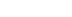<table style="width100%; text-align:center; font-weight:bold;">
<tr style="color:white;">
<td style="background:">49</td>
<td style="background:">26</td>
<td style="background:">2</td>
</tr>
<tr>
<td></td>
<td></td>
<td></td>
<td></td>
</tr>
</table>
